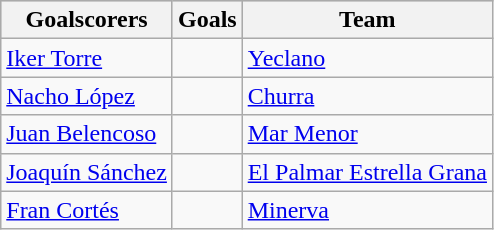<table class="wikitable sortable" class="wikitable">
<tr style="background:#ccc; text-align:center;">
<th>Goalscorers</th>
<th>Goals</th>
<th>Team</th>
</tr>
<tr>
<td> <a href='#'>Iker Torre</a></td>
<td></td>
<td><a href='#'>Yeclano</a></td>
</tr>
<tr>
<td> <a href='#'>Nacho López</a></td>
<td></td>
<td><a href='#'>Churra</a></td>
</tr>
<tr>
<td> <a href='#'>Juan Belencoso</a></td>
<td></td>
<td><a href='#'>Mar Menor</a></td>
</tr>
<tr>
<td> <a href='#'>Joaquín Sánchez</a></td>
<td></td>
<td><a href='#'>El Palmar Estrella Grana</a></td>
</tr>
<tr>
<td> <a href='#'>Fran Cortés</a></td>
<td></td>
<td><a href='#'>Minerva</a></td>
</tr>
</table>
